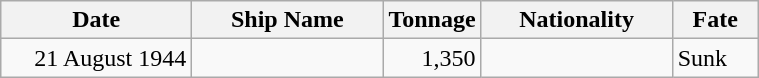<table class="wikitable sortable">
<tr>
<th width="120px">Date</th>
<th width="120px">Ship Name</th>
<th width="25px">Tonnage</th>
<th width="120px">Nationality</th>
<th width="50px">Fate</th>
</tr>
<tr>
<td align="right">21 August 1944</td>
<td align="left"></td>
<td align="right">1,350</td>
<td align="left"></td>
<td align="left">Sunk</td>
</tr>
</table>
